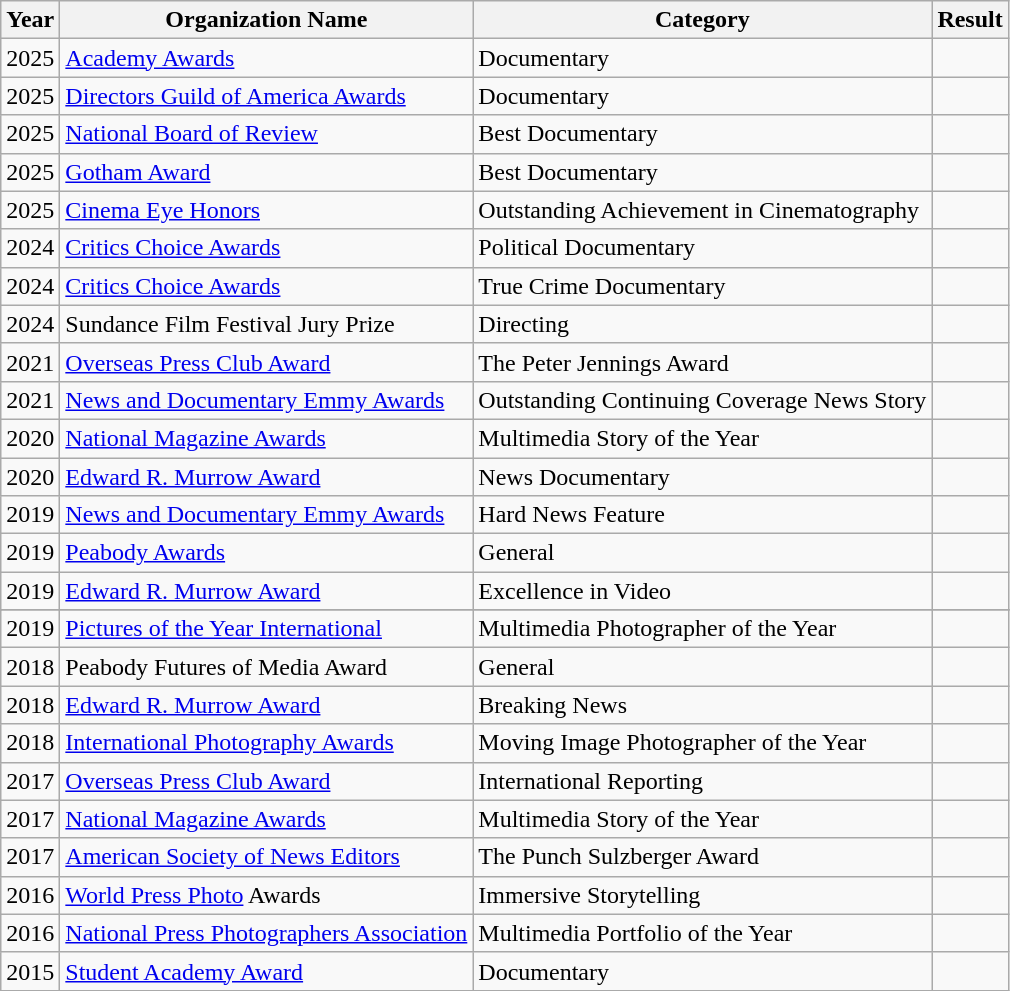<table class="wikitable">
<tr>
<th>Year</th>
<th>Organization Name</th>
<th>Category</th>
<th>Result</th>
</tr>
<tr>
<td>2025</td>
<td><a href='#'>Academy Awards</a></td>
<td>Documentary</td>
<td></td>
</tr>
<tr>
<td>2025</td>
<td><a href='#'>Directors Guild of America Awards</a></td>
<td>Documentary</td>
<td></td>
</tr>
<tr>
<td>2025</td>
<td><a href='#'>National Board of Review</a></td>
<td>Best Documentary</td>
<td></td>
</tr>
<tr>
<td>2025</td>
<td><a href='#'>Gotham Award</a></td>
<td>Best Documentary</td>
<td></td>
</tr>
<tr>
<td>2025</td>
<td><a href='#'>Cinema Eye Honors</a></td>
<td>Outstanding Achievement in Cinematography</td>
<td></td>
</tr>
<tr>
<td>2024</td>
<td><a href='#'>Critics Choice Awards</a></td>
<td>Political Documentary</td>
<td></td>
</tr>
<tr>
<td>2024</td>
<td><a href='#'>Critics Choice Awards</a></td>
<td>True Crime Documentary</td>
<td></td>
</tr>
<tr>
<td>2024</td>
<td>Sundance Film Festival Jury Prize</td>
<td>Directing</td>
<td></td>
</tr>
<tr>
<td>2021</td>
<td><a href='#'>Overseas Press Club Award</a></td>
<td>The Peter Jennings Award</td>
<td></td>
</tr>
<tr>
<td>2021</td>
<td><a href='#'>News and Documentary Emmy Awards</a></td>
<td>Outstanding Continuing Coverage News Story</td>
<td></td>
</tr>
<tr>
<td>2020</td>
<td><a href='#'>National Magazine Awards</a></td>
<td>Multimedia Story of the Year</td>
<td></td>
</tr>
<tr>
<td>2020</td>
<td><a href='#'>Edward R. Murrow Award</a></td>
<td>News Documentary</td>
<td></td>
</tr>
<tr>
<td>2019</td>
<td><a href='#'>News and Documentary Emmy Awards</a></td>
<td>Hard News Feature</td>
<td></td>
</tr>
<tr>
<td>2019</td>
<td><a href='#'>Peabody Awards</a></td>
<td>General</td>
<td></td>
</tr>
<tr>
<td>2019</td>
<td><a href='#'>Edward R. Murrow Award</a></td>
<td>Excellence in Video</td>
<td></td>
</tr>
<tr>
</tr>
<tr>
<td>2019</td>
<td><a href='#'>Pictures of the Year International</a></td>
<td>Multimedia Photographer of the Year</td>
<td></td>
</tr>
<tr>
<td>2018</td>
<td>Peabody Futures of Media Award</td>
<td>General</td>
<td></td>
</tr>
<tr>
<td>2018</td>
<td><a href='#'>Edward R. Murrow Award</a></td>
<td>Breaking News</td>
<td></td>
</tr>
<tr>
<td>2018</td>
<td><a href='#'>International Photography Awards</a></td>
<td>Moving Image Photographer of the Year</td>
<td></td>
</tr>
<tr>
<td>2017</td>
<td><a href='#'>Overseas Press Club Award</a></td>
<td>International Reporting</td>
<td></td>
</tr>
<tr>
<td>2017</td>
<td><a href='#'>National Magazine Awards</a></td>
<td>Multimedia Story of the Year</td>
<td></td>
</tr>
<tr>
<td>2017</td>
<td><a href='#'>American Society of News Editors</a></td>
<td>The Punch Sulzberger Award</td>
<td></td>
</tr>
<tr>
<td>2016</td>
<td><a href='#'>World Press Photo</a> Awards</td>
<td>Immersive Storytelling</td>
<td></td>
</tr>
<tr>
<td>2016</td>
<td><a href='#'>National Press Photographers Association</a></td>
<td>Multimedia Portfolio of the Year</td>
<td></td>
</tr>
<tr>
<td>2015</td>
<td><a href='#'>Student Academy Award</a></td>
<td>Documentary</td>
<td></td>
</tr>
</table>
